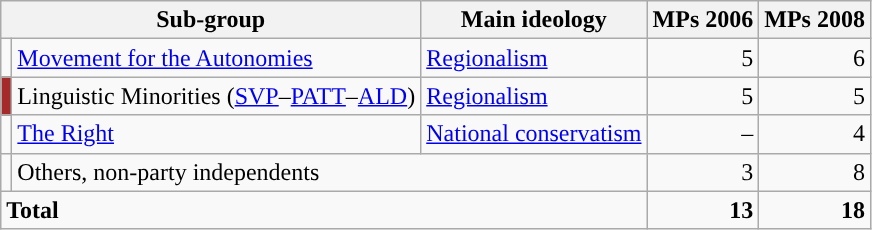<table class="wikitable" style="font-size:100%">
<tr>
<th colspan=2>Sub-group</th>
<th>Main ideology</th>
<th>MPs 2006</th>
<th>MPs 2008</th>
</tr>
<tr>
<td></td>
<td><a href='#'>Movement for the Autonomies</a></td>
<td><a href='#'>Regionalism</a></td>
<td align=right>5</td>
<td align=right>6</td>
</tr>
<tr>
<td bgcolor="brown"></td>
<td>Linguistic Minorities (<a href='#'>SVP</a>–<a href='#'>PATT</a>–<a href='#'>ALD</a>)</td>
<td><a href='#'>Regionalism</a></td>
<td align=right>5</td>
<td align=right>5</td>
</tr>
<tr>
<td></td>
<td><a href='#'>The Right</a></td>
<td><a href='#'>National conservatism</a></td>
<td align=right>–</td>
<td align=right>4</td>
</tr>
<tr>
<td></td>
<td colspan=2>Others, non-party independents</td>
<td align=right>3</td>
<td align=right>8</td>
</tr>
<tr>
<td colspan=3><strong>Total</strong></td>
<td align=right><strong>13</strong></td>
<td align=right><strong>18</strong></td>
</tr>
</table>
